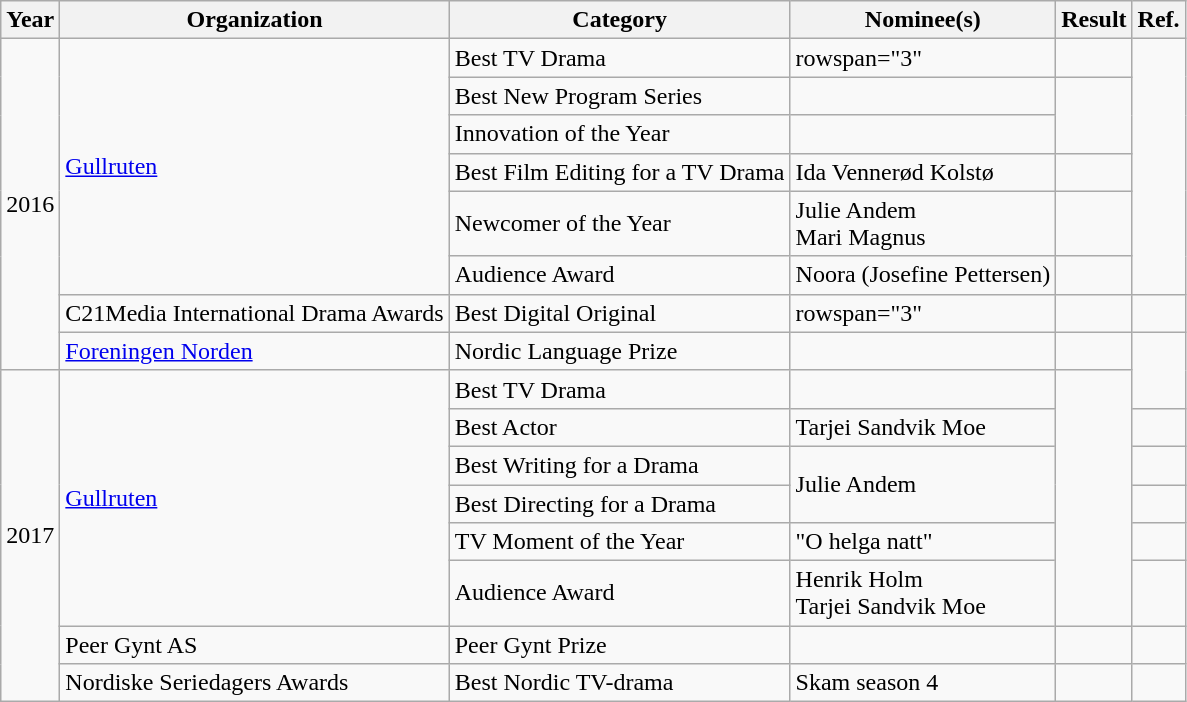<table class="wikitable">
<tr>
<th>Year</th>
<th>Organization</th>
<th>Category</th>
<th>Nominee(s)</th>
<th>Result</th>
<th>Ref.</th>
</tr>
<tr>
<td rowspan="8">2016</td>
<td rowspan="6"><a href='#'>Gullruten</a></td>
<td>Best TV Drama</td>
<td>rowspan="3" </td>
<td></td>
<td rowspan="6"></td>
</tr>
<tr>
<td>Best New Program Series</td>
<td></td>
</tr>
<tr>
<td>Innovation of the Year</td>
<td></td>
</tr>
<tr>
<td>Best Film Editing for a TV Drama</td>
<td>Ida Vennerød Kolstø</td>
<td></td>
</tr>
<tr>
<td>Newcomer of the Year</td>
<td>Julie Andem<br>Mari Magnus</td>
<td></td>
</tr>
<tr>
<td>Audience Award</td>
<td>Noora (Josefine Pettersen)</td>
<td></td>
</tr>
<tr>
<td>C21Media International Drama Awards</td>
<td>Best Digital Original</td>
<td>rowspan="3" </td>
<td></td>
<td></td>
</tr>
<tr>
<td><a href='#'>Foreningen Norden</a></td>
<td>Nordic Language Prize</td>
<td></td>
<td></td>
</tr>
<tr>
<td rowspan="8">2017</td>
<td rowspan="6"><a href='#'>Gullruten</a></td>
<td>Best TV Drama</td>
<td></td>
<td rowspan="6"></td>
</tr>
<tr>
<td>Best Actor</td>
<td>Tarjei Sandvik Moe</td>
<td></td>
</tr>
<tr>
<td>Best Writing for a Drama</td>
<td rowspan="2">Julie Andem</td>
<td></td>
</tr>
<tr>
<td>Best Directing for a Drama</td>
<td></td>
</tr>
<tr>
<td>TV Moment of the Year</td>
<td>"O helga natt"</td>
<td></td>
</tr>
<tr>
<td>Audience Award</td>
<td>Henrik Holm<br>Tarjei Sandvik Moe</td>
<td></td>
</tr>
<tr>
<td>Peer Gynt AS</td>
<td>Peer Gynt Prize</td>
<td></td>
<td></td>
<td></td>
</tr>
<tr>
<td>Nordiske Seriedagers Awards</td>
<td>Best Nordic TV-drama</td>
<td>Skam season 4</td>
<td></td>
</tr>
</table>
